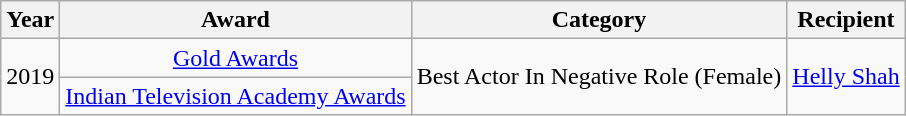<table class="wikitable sortable" style="text-align:center;">
<tr>
<th>Year</th>
<th>Award</th>
<th>Category</th>
<th>Recipient</th>
</tr>
<tr>
<td rowspan="2">2019</td>
<td><a href='#'>Gold Awards</a></td>
<td rowspan="2">Best Actor In Negative Role (Female)</td>
<td rowspan="2"><a href='#'>Helly Shah</a></td>
</tr>
<tr>
<td><a href='#'>Indian Television Academy Awards</a></td>
</tr>
</table>
